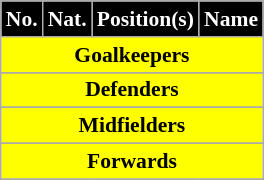<table class="wikitable" style="text-align: left; font-size:90%">
<tr>
<th style="background:#000000; color:white;">No.</th>
<th style="background:#000000; color:white;">Nat.</th>
<th style="background:#000000; color:white;">Position(s)</th>
<th style="background:#000000; color:white;">Name</th>
</tr>
<tr>
<th colspan="4" style="background:#FFFF00;">Goalkeepers</th>
</tr>
<tr>
</tr>
<tr>
</tr>
<tr>
</tr>
<tr>
<th colspan="4" style="background:#FFFF00; text-align:center;">Defenders</th>
</tr>
<tr>
</tr>
<tr>
</tr>
<tr>
</tr>
<tr>
</tr>
<tr>
</tr>
<tr>
</tr>
<tr>
</tr>
<tr>
</tr>
<tr>
<th colspan="4" style="background:#FFFF00; text-align:center;">Midfielders</th>
</tr>
<tr>
</tr>
<tr>
</tr>
<tr>
</tr>
<tr>
</tr>
<tr>
</tr>
<tr>
</tr>
<tr>
</tr>
<tr>
</tr>
<tr>
</tr>
<tr>
</tr>
<tr>
<th colspan="4" style="background:#FFFF00; text-align:center;">Forwards</th>
</tr>
<tr>
</tr>
<tr>
</tr>
<tr>
</tr>
<tr>
</tr>
</table>
